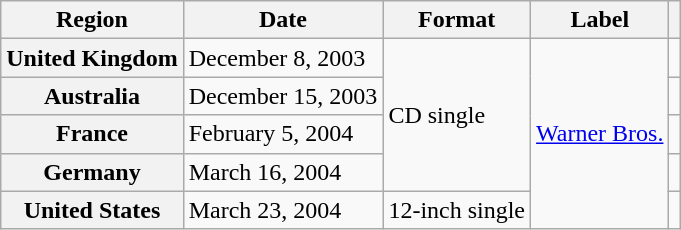<table class="wikitable plainrowheaders">
<tr>
<th scope="col">Region</th>
<th scope="col">Date</th>
<th scope="col">Format</th>
<th scope="col">Label</th>
<th scope="col"></th>
</tr>
<tr>
<th scope="row">United Kingdom</th>
<td>December 8, 2003</td>
<td rowspan="4">CD single</td>
<td rowspan="5"><a href='#'>Warner Bros.</a></td>
<td></td>
</tr>
<tr>
<th scope="row">Australia</th>
<td>December 15, 2003</td>
<td></td>
</tr>
<tr>
<th scope="row">France</th>
<td>February 5, 2004</td>
<td></td>
</tr>
<tr>
<th scope="row">Germany</th>
<td>March 16, 2004</td>
<td></td>
</tr>
<tr>
<th scope="row">United States</th>
<td>March 23, 2004</td>
<td>12-inch single</td>
<td></td>
</tr>
</table>
